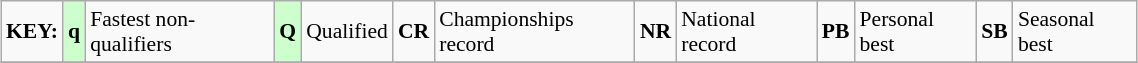<table class="wikitable" style="margin:0.5em auto; font-size:90%;position:relative;" width=60%>
<tr>
<td><strong>KEY:</strong></td>
<td bgcolor=ccffcc align=center><strong>q</strong></td>
<td>Fastest non-qualifiers</td>
<td bgcolor=ccffcc align=center><strong>Q</strong></td>
<td>Qualified</td>
<td align=center><strong>CR</strong></td>
<td>Championships record</td>
<td align=center><strong>NR</strong></td>
<td>National record</td>
<td align=center><strong>PB</strong></td>
<td>Personal best</td>
<td align=center><strong>SB</strong></td>
<td>Seasonal best</td>
</tr>
<tr>
</tr>
</table>
